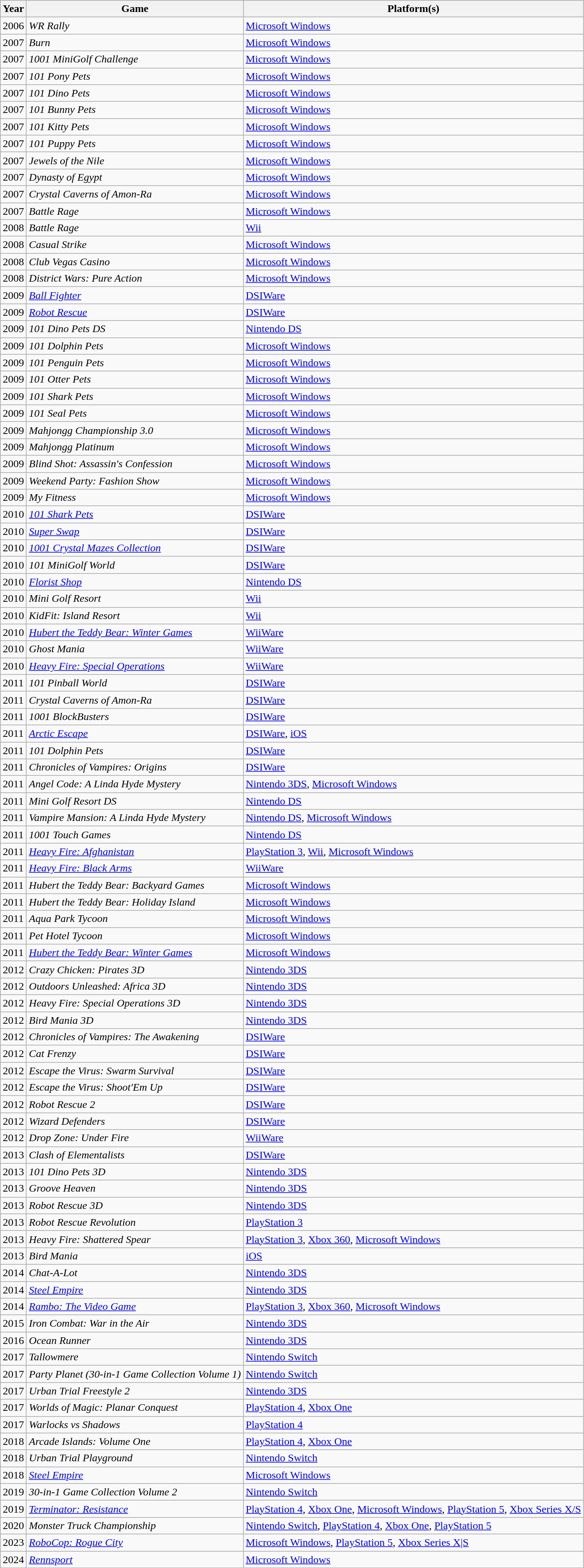<table class="wikitable sortable">
<tr>
<th>Year</th>
<th>Game</th>
<th>Platform(s)</th>
</tr>
<tr>
<td>2006</td>
<td><em>WR Rally</em></td>
<td><a href='#'>Microsoft Windows</a></td>
</tr>
<tr>
<td>2007</td>
<td><em>Burn</em></td>
<td><a href='#'>Microsoft Windows</a></td>
</tr>
<tr>
<td>2007</td>
<td><em>1001 MiniGolf Challenge</em></td>
<td><a href='#'>Microsoft Windows</a></td>
</tr>
<tr>
<td>2007</td>
<td><em>101 Pony Pets</em></td>
<td><a href='#'>Microsoft Windows</a></td>
</tr>
<tr>
<td>2007</td>
<td><em>101 Dino Pets</em></td>
<td><a href='#'>Microsoft Windows</a></td>
</tr>
<tr>
<td>2007</td>
<td><em>101 Bunny Pets</em></td>
<td><a href='#'>Microsoft Windows</a></td>
</tr>
<tr>
<td>2007</td>
<td><em>101 Kitty Pets</em></td>
<td><a href='#'>Microsoft Windows</a></td>
</tr>
<tr>
<td>2007</td>
<td><em>101 Puppy Pets</em></td>
<td><a href='#'>Microsoft Windows</a></td>
</tr>
<tr>
<td>2007</td>
<td><em>Jewels of the Nile</em></td>
<td><a href='#'>Microsoft Windows</a></td>
</tr>
<tr>
<td>2007</td>
<td><em>Dynasty of Egypt</em></td>
<td><a href='#'>Microsoft Windows</a></td>
</tr>
<tr>
<td>2007</td>
<td><em>Crystal Caverns of Amon-Ra</em></td>
<td><a href='#'>Microsoft Windows</a></td>
</tr>
<tr>
<td>2007</td>
<td><em>Battle Rage</em></td>
<td><a href='#'>Microsoft Windows</a></td>
</tr>
<tr>
<td>2008</td>
<td><em>Battle Rage</em></td>
<td><a href='#'>Wii</a></td>
</tr>
<tr>
<td>2008</td>
<td><em>Casual Strike</em></td>
<td><a href='#'>Microsoft Windows</a></td>
</tr>
<tr>
<td>2008</td>
<td><em>Club Vegas Casino</em></td>
<td><a href='#'>Microsoft Windows</a></td>
</tr>
<tr>
<td>2008</td>
<td><em>District Wars: Pure Action</em></td>
<td><a href='#'>Microsoft Windows</a></td>
</tr>
<tr>
<td>2009</td>
<td><em><a href='#'>Ball Fighter</a></em></td>
<td><a href='#'>DSIWare</a></td>
</tr>
<tr>
<td>2009</td>
<td><em><a href='#'>Robot Rescue</a></em></td>
<td><a href='#'>DSIWare</a></td>
</tr>
<tr>
<td>2009</td>
<td><em>101 Dino Pets DS</em></td>
<td><a href='#'>Nintendo DS</a></td>
</tr>
<tr>
<td>2009</td>
<td><em>101 Dolphin Pets</em></td>
<td><a href='#'>Microsoft Windows</a></td>
</tr>
<tr>
<td>2009</td>
<td><em>101 Penguin Pets</em></td>
<td><a href='#'>Microsoft Windows</a></td>
</tr>
<tr>
<td>2009</td>
<td><em>101 Otter Pets</em></td>
<td><a href='#'>Microsoft Windows</a></td>
</tr>
<tr>
<td>2009</td>
<td><em>101 Shark Pets</em></td>
<td><a href='#'>Microsoft Windows</a></td>
</tr>
<tr>
<td>2009</td>
<td><em>101 Seal Pets</em></td>
<td><a href='#'>Microsoft Windows</a></td>
</tr>
<tr>
<td>2009</td>
<td><em>Mahjongg Championship 3.0</em></td>
<td><a href='#'>Microsoft Windows</a></td>
</tr>
<tr>
<td>2009</td>
<td><em>Mahjongg Platinum</em></td>
<td><a href='#'>Microsoft Windows</a></td>
</tr>
<tr>
<td>2009</td>
<td><em>Blind Shot: Assassin's Confession</em></td>
<td><a href='#'>Microsoft Windows</a></td>
</tr>
<tr>
<td>2009</td>
<td><em>Weekend Party: Fashion Show</em></td>
<td><a href='#'>Microsoft Windows</a></td>
</tr>
<tr>
<td>2009</td>
<td><em>My Fitness</em></td>
<td><a href='#'>Microsoft Windows</a></td>
</tr>
<tr>
<td>2010</td>
<td><em><a href='#'>101 Shark Pets</a></em></td>
<td><a href='#'>DSIWare</a></td>
</tr>
<tr>
<td>2010</td>
<td><em><a href='#'>Super Swap</a></em></td>
<td><a href='#'>DSIWare</a></td>
</tr>
<tr>
<td>2010</td>
<td><em><a href='#'>1001 Crystal Mazes Collection</a></em></td>
<td><a href='#'>DSIWare</a></td>
</tr>
<tr>
<td>2010</td>
<td><em>101 MiniGolf World</em></td>
<td><a href='#'>DSIWare</a></td>
</tr>
<tr>
<td>2010</td>
<td><em><a href='#'>Florist Shop</a></em></td>
<td><a href='#'>Nintendo DS</a></td>
</tr>
<tr>
<td>2010</td>
<td><em>Mini Golf Resort</em></td>
<td><a href='#'>Wii</a></td>
</tr>
<tr>
<td>2010</td>
<td><em>KidFit: Island Resort</em></td>
<td><a href='#'>Wii</a></td>
</tr>
<tr>
<td>2010</td>
<td><em><a href='#'>Hubert the Teddy Bear: Winter Games</a></em></td>
<td><a href='#'>WiiWare</a></td>
</tr>
<tr>
<td>2010</td>
<td><em>Ghost Mania</em></td>
<td><a href='#'>WiiWare</a></td>
</tr>
<tr>
<td>2010</td>
<td><em><a href='#'>Heavy Fire: Special Operations</a></em></td>
<td><a href='#'>WiiWare</a></td>
</tr>
<tr>
<td>2011</td>
<td><em>101 Pinball World</em></td>
<td><a href='#'>DSIWare</a></td>
</tr>
<tr>
<td>2011</td>
<td><em>Crystal Caverns of Amon-Ra</em></td>
<td><a href='#'>DSIWare</a></td>
</tr>
<tr>
<td>2011</td>
<td><em>1001 BlockBusters</em></td>
<td><a href='#'>DSIWare</a></td>
</tr>
<tr>
<td>2011</td>
<td><em><a href='#'>Arctic Escape</a></em></td>
<td><a href='#'>DSIWare</a>, <a href='#'>iOS</a></td>
</tr>
<tr>
<td>2011</td>
<td><em>101 Dolphin Pets</em></td>
<td><a href='#'>DSIWare</a></td>
</tr>
<tr>
<td>2011</td>
<td><em>Chronicles of Vampires: Origins</em></td>
<td><a href='#'>DSIWare</a></td>
</tr>
<tr>
<td>2011</td>
<td><em>Angel Code: A Linda Hyde Mystery</em></td>
<td><a href='#'>Nintendo 3DS</a>, <a href='#'>Microsoft Windows</a></td>
</tr>
<tr>
<td>2011</td>
<td><em>Mini Golf Resort DS</em></td>
<td><a href='#'>Nintendo DS</a></td>
</tr>
<tr>
<td>2011</td>
<td><em>Vampire Mansion: A Linda Hyde Mystery</em></td>
<td><a href='#'>Nintendo DS</a>, <a href='#'>Microsoft Windows</a></td>
</tr>
<tr>
<td>2011</td>
<td><em>1001 Touch Games</em></td>
<td><a href='#'>Nintendo DS</a></td>
</tr>
<tr>
<td>2011</td>
<td><em><a href='#'>Heavy Fire: Afghanistan</a></em></td>
<td><a href='#'>PlayStation 3</a>, <a href='#'>Wii</a>, <a href='#'>Microsoft Windows</a></td>
</tr>
<tr>
<td>2011</td>
<td><em><a href='#'>Heavy Fire: Black Arms</a></em></td>
<td><a href='#'>WiiWare</a></td>
</tr>
<tr>
<td>2011</td>
<td><em>Hubert the Teddy Bear: Backyard Games</em></td>
<td><a href='#'>Microsoft Windows</a></td>
</tr>
<tr>
<td>2011</td>
<td><em>Hubert the Teddy Bear: Holiday Island</em></td>
<td><a href='#'>Microsoft Windows</a></td>
</tr>
<tr>
<td>2011</td>
<td><em>Aqua Park Tycoon</em></td>
<td><a href='#'>Microsoft Windows</a></td>
</tr>
<tr>
<td>2011</td>
<td><em>Pet Hotel Tycoon</em></td>
<td><a href='#'>Microsoft Windows</a></td>
</tr>
<tr>
<td>2011</td>
<td><em><a href='#'>Hubert the Teddy Bear: Winter Games</a></em></td>
<td><a href='#'>Microsoft Windows</a></td>
</tr>
<tr>
<td>2012</td>
<td><em>Crazy Chicken: Pirates 3D</em></td>
<td><a href='#'>Nintendo 3DS</a></td>
</tr>
<tr>
<td>2012</td>
<td><em>Outdoors Unleashed: Africa 3D</em></td>
<td><a href='#'>Nintendo 3DS</a></td>
</tr>
<tr>
<td>2012</td>
<td><em>Heavy Fire: Special Operations 3D</em></td>
<td><a href='#'>Nintendo 3DS</a></td>
</tr>
<tr>
<td>2012</td>
<td><em>Bird Mania 3D</em></td>
<td><a href='#'>Nintendo 3DS</a></td>
</tr>
<tr>
<td>2012</td>
<td><em>Chronicles of Vampires: The Awakening</em></td>
<td><a href='#'>DSIWare</a></td>
</tr>
<tr>
<td>2012</td>
<td><em>Cat Frenzy</em></td>
<td><a href='#'>DSIWare</a></td>
</tr>
<tr>
<td>2012</td>
<td><em>Escape the Virus: Swarm Survival</em></td>
<td><a href='#'>DSIWare</a></td>
</tr>
<tr>
<td>2012</td>
<td><em>Escape the Virus: Shoot'Em Up</em></td>
<td><a href='#'>DSIWare</a></td>
</tr>
<tr>
<td>2012</td>
<td><em>Robot Rescue 2</em></td>
<td><a href='#'>DSIWare</a></td>
</tr>
<tr>
<td>2012</td>
<td><em>Wizard Defenders</em></td>
<td><a href='#'>DSIWare</a></td>
</tr>
<tr>
<td>2012</td>
<td><em>Drop Zone: Under Fire</em></td>
<td><a href='#'>WiiWare</a></td>
</tr>
<tr>
<td>2013</td>
<td><em>Clash of Elementalists</em></td>
<td><a href='#'>DSIWare</a></td>
</tr>
<tr>
<td>2013</td>
<td><em>101 Dino Pets 3D</em></td>
<td><a href='#'>Nintendo 3DS</a></td>
</tr>
<tr>
<td>2013</td>
<td><em>Groove Heaven</em></td>
<td><a href='#'>Nintendo 3DS</a></td>
</tr>
<tr>
<td>2013</td>
<td><em>Robot Rescue 3D</em></td>
<td><a href='#'>Nintendo 3DS</a></td>
</tr>
<tr>
<td>2013</td>
<td><em>Robot Rescue Revolution</em></td>
<td><a href='#'>PlayStation 3</a></td>
</tr>
<tr>
<td>2013</td>
<td><em>Heavy Fire: Shattered Spear</em></td>
<td><a href='#'>PlayStation 3</a>, <a href='#'>Xbox 360</a>, <a href='#'>Microsoft Windows</a></td>
</tr>
<tr>
<td>2013</td>
<td><em>Bird Mania</em></td>
<td><a href='#'>iOS</a></td>
</tr>
<tr>
<td>2014</td>
<td><em>Chat-A-Lot</em></td>
<td><a href='#'>Nintendo 3DS</a></td>
</tr>
<tr>
<td>2014</td>
<td><em><a href='#'>Steel Empire</a></em></td>
<td><a href='#'>Nintendo 3DS</a></td>
</tr>
<tr>
<td>2014</td>
<td><em><a href='#'>Rambo: The Video Game</a></em></td>
<td><a href='#'>PlayStation 3</a>, <a href='#'>Xbox 360</a>, <a href='#'>Microsoft Windows</a></td>
</tr>
<tr>
<td>2015</td>
<td><em>Iron Combat: War in the Air</em></td>
<td><a href='#'>Nintendo 3DS</a></td>
</tr>
<tr>
<td>2016</td>
<td><em>Ocean Runner</em></td>
<td><a href='#'>Nintendo 3DS</a></td>
</tr>
<tr>
<td>2017</td>
<td><em>Tallowmere</em></td>
<td><a href='#'>Nintendo Switch</a></td>
</tr>
<tr>
<td>2017</td>
<td><em>Party Planet (30-in-1 Game Collection Volume 1)</em></td>
<td><a href='#'>Nintendo Switch</a></td>
</tr>
<tr>
<td>2017</td>
<td><em>Urban Trial Freestyle 2</em></td>
<td><a href='#'>Nintendo 3DS</a></td>
</tr>
<tr>
<td>2017</td>
<td><em>Worlds of Magic: Planar Conquest</em></td>
<td><a href='#'>PlayStation 4</a>, <a href='#'>Xbox One</a></td>
</tr>
<tr>
<td>2017</td>
<td><em>Warlocks vs Shadows</em></td>
<td><a href='#'>PlayStation 4</a></td>
</tr>
<tr>
<td>2018</td>
<td><em>Arcade Islands: Volume One</em></td>
<td><a href='#'>PlayStation 4</a>, <a href='#'>Xbox One</a></td>
</tr>
<tr>
<td>2018</td>
<td><em>Urban Trial Playground</em></td>
<td><a href='#'>Nintendo Switch</a></td>
</tr>
<tr>
<td>2018</td>
<td><em><a href='#'>Steel Empire</a></em></td>
<td><a href='#'>Microsoft Windows</a></td>
</tr>
<tr>
<td>2019</td>
<td><em>30-in-1 Game Collection Volume 2</em></td>
<td><a href='#'>Nintendo Switch</a></td>
</tr>
<tr>
<td>2019</td>
<td><em><a href='#'>Terminator: Resistance</a></em></td>
<td><a href='#'>PlayStation 4</a>, <a href='#'>Xbox One</a>, <a href='#'>Microsoft Windows</a>, <a href='#'>PlayStation 5</a>, <a href='#'>Xbox Series X/S</a></td>
</tr>
<tr>
<td>2020</td>
<td><em>Monster Truck Championship</em></td>
<td><a href='#'>Nintendo Switch</a>, <a href='#'>PlayStation 4</a>, <a href='#'>Xbox One</a>, <a href='#'>PlayStation 5</a></td>
</tr>
<tr>
<td>2023</td>
<td><em><a href='#'>RoboCop: Rogue City</a></em></td>
<td><a href='#'>Microsoft Windows</a>, <a href='#'>PlayStation 5</a>, <a href='#'>Xbox Series X|S</a></td>
</tr>
<tr>
<td>2024</td>
<td><em><a href='#'>Rennsport</a></em></td>
<td><a href='#'>Microsoft Windows</a></td>
</tr>
</table>
